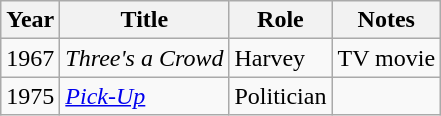<table class="wikitable">
<tr>
<th>Year</th>
<th>Title</th>
<th>Role</th>
<th>Notes</th>
</tr>
<tr>
<td>1967</td>
<td><em>Three's a Crowd</em></td>
<td>Harvey</td>
<td>TV movie</td>
</tr>
<tr>
<td>1975</td>
<td><em><a href='#'>Pick-Up</a></em></td>
<td>Politician</td>
<td></td>
</tr>
</table>
